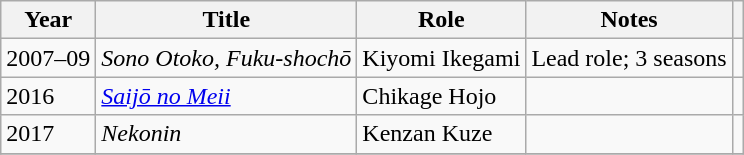<table class="wikitable sortable">
<tr>
<th>Year</th>
<th>Title</th>
<th>Role</th>
<th class="unsortable">Notes</th>
<th class="unsortable"></th>
</tr>
<tr>
<td>2007–09</td>
<td><em>Sono Otoko, Fuku-shochō</em></td>
<td>Kiyomi Ikegami</td>
<td>Lead role; 3 seasons</td>
<td></td>
</tr>
<tr>
<td>2016</td>
<td><em><a href='#'>Saijō no Meii</a></em></td>
<td>Chikage Hojo</td>
<td></td>
<td></td>
</tr>
<tr>
<td>2017</td>
<td><em>Nekonin</em></td>
<td>Kenzan Kuze</td>
<td></td>
<td></td>
</tr>
<tr>
</tr>
</table>
